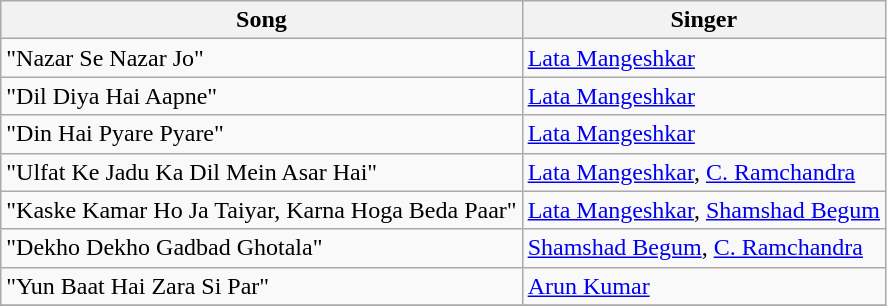<table class="wikitable">
<tr>
<th>Song</th>
<th>Singer</th>
</tr>
<tr>
<td>"Nazar Se Nazar Jo"</td>
<td><a href='#'>Lata Mangeshkar</a></td>
</tr>
<tr>
<td>"Dil Diya Hai Aapne"</td>
<td><a href='#'>Lata Mangeshkar</a></td>
</tr>
<tr>
<td>"Din Hai Pyare Pyare"</td>
<td><a href='#'>Lata Mangeshkar</a></td>
</tr>
<tr>
<td>"Ulfat Ke Jadu Ka Dil Mein Asar Hai"</td>
<td><a href='#'>Lata Mangeshkar</a>, <a href='#'>C. Ramchandra</a></td>
</tr>
<tr>
<td>"Kaske Kamar Ho Ja Taiyar, Karna Hoga Beda Paar"</td>
<td><a href='#'>Lata Mangeshkar</a>, <a href='#'>Shamshad Begum</a></td>
</tr>
<tr>
<td>"Dekho Dekho Gadbad Ghotala"</td>
<td><a href='#'>Shamshad Begum</a>, <a href='#'>C. Ramchandra</a></td>
</tr>
<tr>
<td>"Yun Baat Hai Zara Si Par"</td>
<td><a href='#'>Arun Kumar</a></td>
</tr>
<tr>
</tr>
</table>
